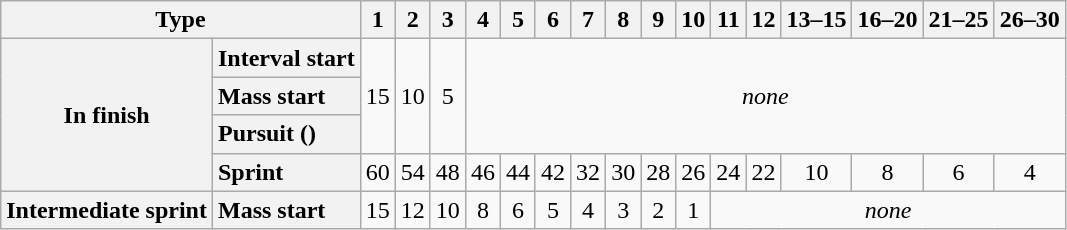<table class="wikitable plainrowheaders floatright" style="text-align: center">
<tr>
<th scope="col" colspan="2">Type</th>
<th scope="col">1</th>
<th scope="col">2</th>
<th scope="col">3</th>
<th scope="col">4</th>
<th scope="col">5</th>
<th scope="col">6</th>
<th scope="col">7</th>
<th scope="col">8</th>
<th scope="col">9</th>
<th scope="col">10</th>
<th scope="col">11</th>
<th scope="col">12</th>
<th scope="col">13–15</th>
<th scope="col">16–20</th>
<th scope="col">21–25</th>
<th scope="col">26–30</th>
</tr>
<tr>
<th scope="row" rowspan=4>In finish</th>
<th scope="row" style="text-align:left;">Interval start</th>
<td rowspan="3">15</td>
<td rowspan="3">10</td>
<td rowspan="3">5</td>
<td rowspan="3" colspan="13"><em>none</em></td>
</tr>
<tr>
<th scope="row" style="text-align:left;">Mass start</th>
</tr>
<tr>
<th scope="row" style="text-align:left;">Pursuit ()</th>
</tr>
<tr>
<th scope="row" style="text-align:left;">Sprint</th>
<td>60</td>
<td>54</td>
<td>48</td>
<td>46</td>
<td>44</td>
<td>42</td>
<td>32</td>
<td>30</td>
<td>28</td>
<td>26</td>
<td>24</td>
<td>22</td>
<td>10</td>
<td>8</td>
<td>6</td>
<td>4</td>
</tr>
<tr>
<th scope="row">Intermediate sprint</th>
<th scope="row" style="text-align:left;">Mass start</th>
<td>15</td>
<td>12</td>
<td>10</td>
<td>8</td>
<td>6</td>
<td>5</td>
<td>4</td>
<td>3</td>
<td>2</td>
<td>1</td>
<td colspan="6"><em>none</em></td>
</tr>
</table>
